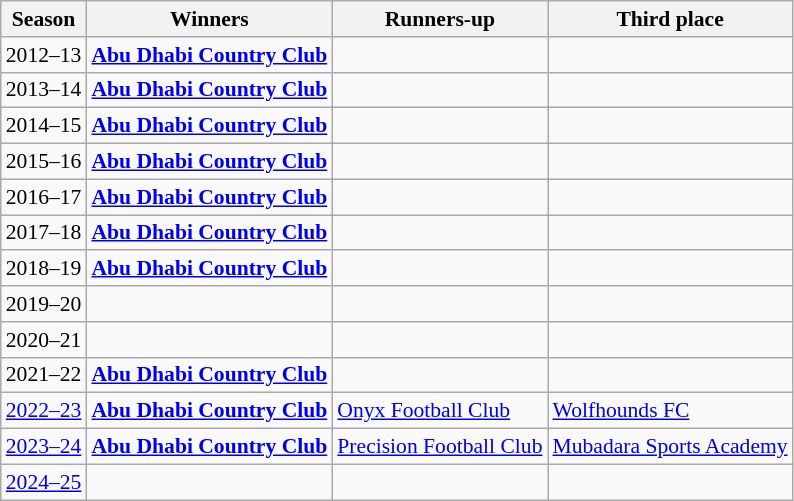<table class="wikitable sortable" style="font-size:90%;">
<tr>
<th>Season</th>
<th>Winners</th>
<th>Runners-up</th>
<th>Third place</th>
</tr>
<tr>
<td>2012–13</td>
<td><strong><a href='#'>Abu Dhabi Country Club</a></strong></td>
<td></td>
<td></td>
</tr>
<tr>
<td>2013–14</td>
<td><strong><a href='#'>Abu Dhabi Country Club</a></strong></td>
<td></td>
<td></td>
</tr>
<tr>
<td>2014–15</td>
<td><strong><a href='#'>Abu Dhabi Country Club</a></strong></td>
<td></td>
<td></td>
</tr>
<tr>
<td>2015–16</td>
<td><strong><a href='#'>Abu Dhabi Country Club</a></strong></td>
<td></td>
<td></td>
</tr>
<tr>
<td>2016–17</td>
<td><strong><a href='#'>Abu Dhabi Country Club</a></strong></td>
<td></td>
<td></td>
</tr>
<tr>
<td>2017–18</td>
<td><strong><a href='#'>Abu Dhabi Country Club</a></strong></td>
<td></td>
<td></td>
</tr>
<tr>
<td>2018–19</td>
<td><strong><a href='#'>Abu Dhabi Country Club</a></strong></td>
<td></td>
<td></td>
</tr>
<tr>
<td>2019–20</td>
<td></td>
<td></td>
<td></td>
</tr>
<tr>
<td>2020–21</td>
<td></td>
<td></td>
<td></td>
</tr>
<tr>
<td>2021–22</td>
<td><strong><a href='#'>Abu Dhabi Country Club</a></strong></td>
<td></td>
<td></td>
</tr>
<tr>
<td><a href='#'>2022–23</a></td>
<td><strong><a href='#'>Abu Dhabi Country Club</a></strong></td>
<td><a href='#'>Onyx Football Club</a></td>
<td><a href='#'>Wolfhounds FC</a></td>
</tr>
<tr>
<td><a href='#'>2023–24</a></td>
<td><strong><a href='#'>Abu Dhabi Country Club</a></strong></td>
<td><a href='#'>Precision Football Club</a></td>
<td><a href='#'>Mubadara Sports Academy</a></td>
</tr>
<tr>
<td><a href='#'>2024–25</a></td>
<td></td>
<td></td>
<td></td>
</tr>
</table>
